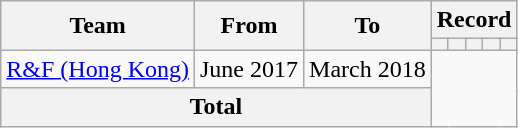<table class="wikitable" style="text-align: center">
<tr>
<th rowspan="2">Team</th>
<th rowspan="2">From</th>
<th rowspan="2">To</th>
<th colspan="5">Record</th>
</tr>
<tr>
<th></th>
<th></th>
<th></th>
<th></th>
<th></th>
</tr>
<tr>
<td><a href='#'>R&F (Hong Kong)</a></td>
<td>June 2017</td>
<td>March 2018<br></td>
</tr>
<tr>
<th colspan="3">Total<br></th>
</tr>
</table>
